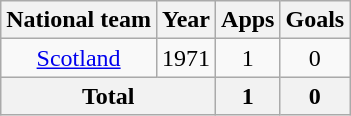<table class="wikitable" style="text-align:center">
<tr>
<th>National team</th>
<th>Year</th>
<th>Apps</th>
<th>Goals</th>
</tr>
<tr>
<td><a href='#'>Scotland</a></td>
<td>1971</td>
<td>1</td>
<td>0</td>
</tr>
<tr>
<th colspan="2">Total</th>
<th>1</th>
<th>0</th>
</tr>
</table>
